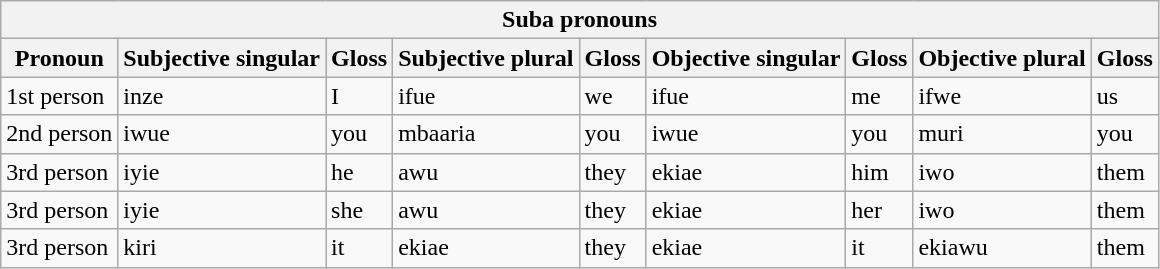<table class="wikitable">
<tr>
<th colspan="9">Suba pronouns</th>
</tr>
<tr>
<th>Pronoun</th>
<th>Subjective singular</th>
<th>Gloss</th>
<th>Subjective plural</th>
<th>Gloss</th>
<th>Objective singular</th>
<th>Gloss</th>
<th>Objective plural</th>
<th>Gloss</th>
</tr>
<tr>
<td>1st person</td>
<td>inze</td>
<td>I</td>
<td>ifue</td>
<td>we</td>
<td>ifue</td>
<td>me</td>
<td>ifwe</td>
<td>us</td>
</tr>
<tr>
<td>2nd person</td>
<td>iwue</td>
<td>you</td>
<td>mbaaria</td>
<td>you</td>
<td>iwue</td>
<td>you</td>
<td>muri</td>
<td>you</td>
</tr>
<tr>
<td>3rd person</td>
<td>iyie</td>
<td>he</td>
<td>awu</td>
<td>they</td>
<td>ekiae</td>
<td>him</td>
<td>iwo</td>
<td>them</td>
</tr>
<tr>
<td>3rd person</td>
<td>iyie</td>
<td>she</td>
<td>awu</td>
<td>they</td>
<td>ekiae</td>
<td>her</td>
<td>iwo</td>
<td>them</td>
</tr>
<tr>
<td>3rd person</td>
<td>kiri</td>
<td>it</td>
<td>ekiae</td>
<td>they</td>
<td>ekiae</td>
<td>it</td>
<td>ekiawu</td>
<td>them</td>
</tr>
</table>
